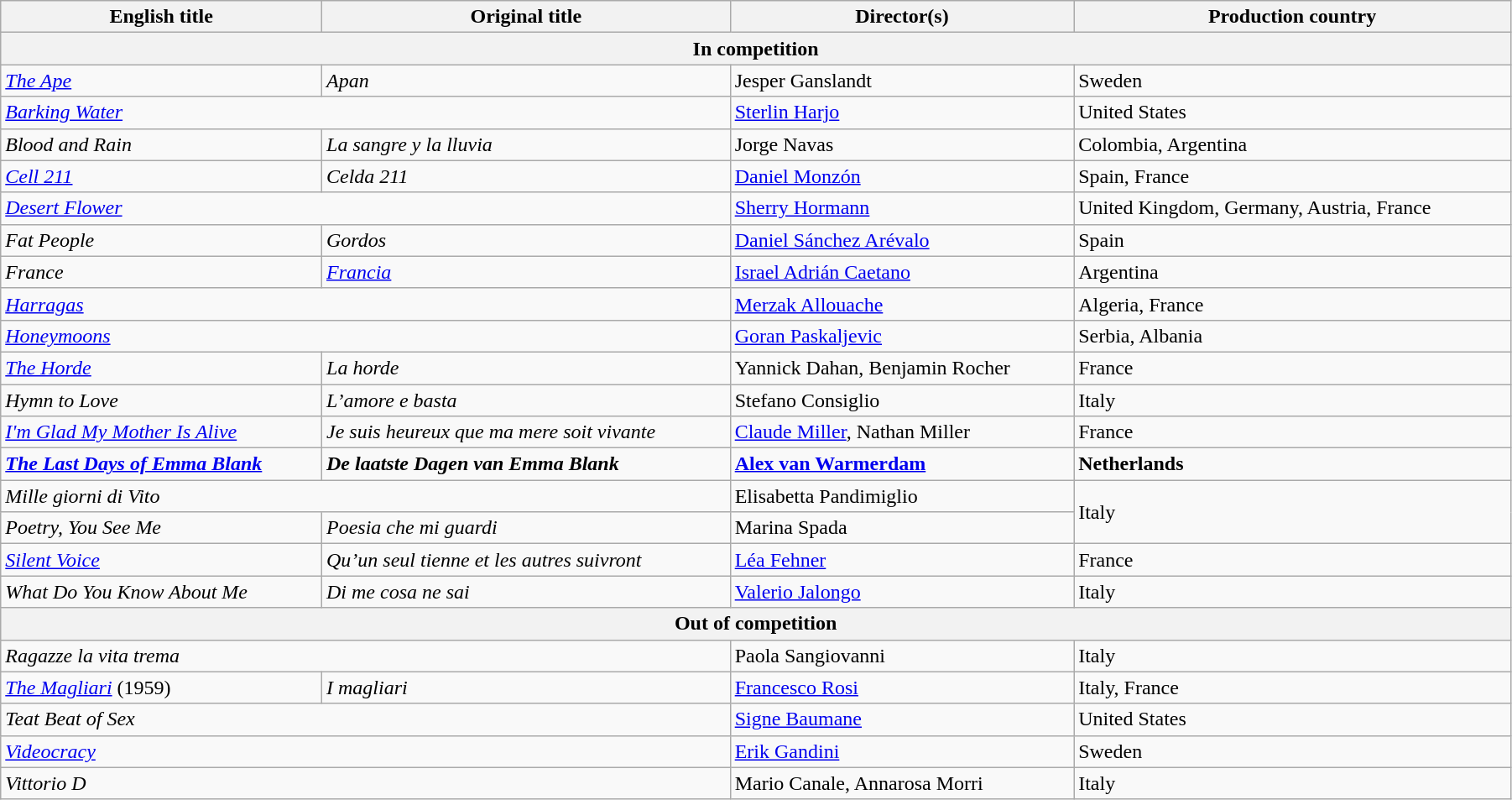<table class="wikitable" style="width:95%; margin-bottom:0px">
<tr>
<th>English title</th>
<th>Original title</th>
<th>Director(s)</th>
<th>Production country</th>
</tr>
<tr>
<th colspan=4>In competition</th>
</tr>
<tr>
<td><em><a href='#'>The Ape</a></em></td>
<td><em>Apan</em></td>
<td>Jesper Ganslandt</td>
<td>Sweden</td>
</tr>
<tr>
<td colspan=2><em><a href='#'>Barking Water</a></em></td>
<td><a href='#'>Sterlin Harjo</a></td>
<td>United States</td>
</tr>
<tr>
<td><em>Blood and Rain</em></td>
<td><em>La sangre y la lluvia</em></td>
<td>Jorge Navas</td>
<td>Colombia, Argentina</td>
</tr>
<tr>
<td><em><a href='#'>Cell 211</a></em></td>
<td><em>Celda 211</em></td>
<td><a href='#'>Daniel Monzón</a></td>
<td>Spain, France</td>
</tr>
<tr>
<td colspan=2><em><a href='#'>Desert Flower</a></em></td>
<td><a href='#'>Sherry Hormann</a></td>
<td>United Kingdom, Germany, Austria, France</td>
</tr>
<tr>
<td><em>Fat People</em></td>
<td><em>Gordos</em></td>
<td><a href='#'>Daniel Sánchez Arévalo</a></td>
<td>Spain</td>
</tr>
<tr>
<td><em>France</em></td>
<td><em><a href='#'>Francia</a></em></td>
<td><a href='#'>Israel Adrián Caetano</a></td>
<td>Argentina</td>
</tr>
<tr>
<td colspan="2"><em><a href='#'>Harragas</a></em></td>
<td><a href='#'>Merzak Allouache</a></td>
<td>Algeria, France</td>
</tr>
<tr>
<td colspan="2"><em><a href='#'>Honeymoons</a></em></td>
<td><a href='#'>Goran Paskaljevic</a></td>
<td>Serbia, Albania</td>
</tr>
<tr>
<td><em><a href='#'>The Horde</a></em></td>
<td><em>La horde</em></td>
<td>Yannick Dahan, Benjamin Rocher</td>
<td>France</td>
</tr>
<tr>
<td><em>Hymn to Love</em></td>
<td><em>L’amore e basta</em></td>
<td>Stefano Consiglio</td>
<td>Italy</td>
</tr>
<tr>
<td><em><a href='#'>I'm Glad My Mother Is Alive</a></em></td>
<td><em>Je suis heureux que ma mere soit vivante</em></td>
<td><a href='#'>Claude Miller</a>, Nathan Miller</td>
<td>France</td>
</tr>
<tr>
<td><strong><em><a href='#'>The Last Days of Emma Blank</a></em></strong></td>
<td><strong><em>De laatste Dagen van Emma Blank</em></strong></td>
<td><strong><a href='#'>Alex van Warmerdam</a></strong></td>
<td><strong>Netherlands</strong></td>
</tr>
<tr>
<td colspan="2"><em>Mille giorni di Vito</em></td>
<td>Elisabetta Pandimiglio</td>
<td rowspan="2">Italy</td>
</tr>
<tr>
<td><em>Poetry, You See Me</em></td>
<td><em>Poesia che mi guardi</em></td>
<td>Marina Spada</td>
</tr>
<tr>
<td><em><a href='#'>Silent Voice</a></em></td>
<td><em>Qu’un seul tienne et les autres suivront</em></td>
<td><a href='#'>Léa Fehner</a></td>
<td>France</td>
</tr>
<tr>
<td><em>What Do You Know About Me</em></td>
<td><em>Di me cosa ne sai</em></td>
<td><a href='#'>Valerio Jalongo</a></td>
<td>Italy</td>
</tr>
<tr>
<th colspan="4">Out of competition</th>
</tr>
<tr>
<td colspan="2"><em>Ragazze la vita trema</em></td>
<td>Paola Sangiovanni</td>
<td>Italy</td>
</tr>
<tr>
<td><em><a href='#'>The Magliari</a></em> (1959)</td>
<td><em>I magliari</em></td>
<td><a href='#'>Francesco Rosi</a></td>
<td>Italy, France</td>
</tr>
<tr>
<td colspan="2"><em>Teat Beat of Sex</em></td>
<td><a href='#'>Signe Baumane</a></td>
<td>United States</td>
</tr>
<tr>
<td colspan="2"><em><a href='#'>Videocracy</a></em></td>
<td><a href='#'>Erik Gandini</a></td>
<td>Sweden</td>
</tr>
<tr>
<td colspan="2"><em>Vittorio D</em></td>
<td>Mario Canale, Annarosa Morri</td>
<td>Italy</td>
</tr>
</table>
